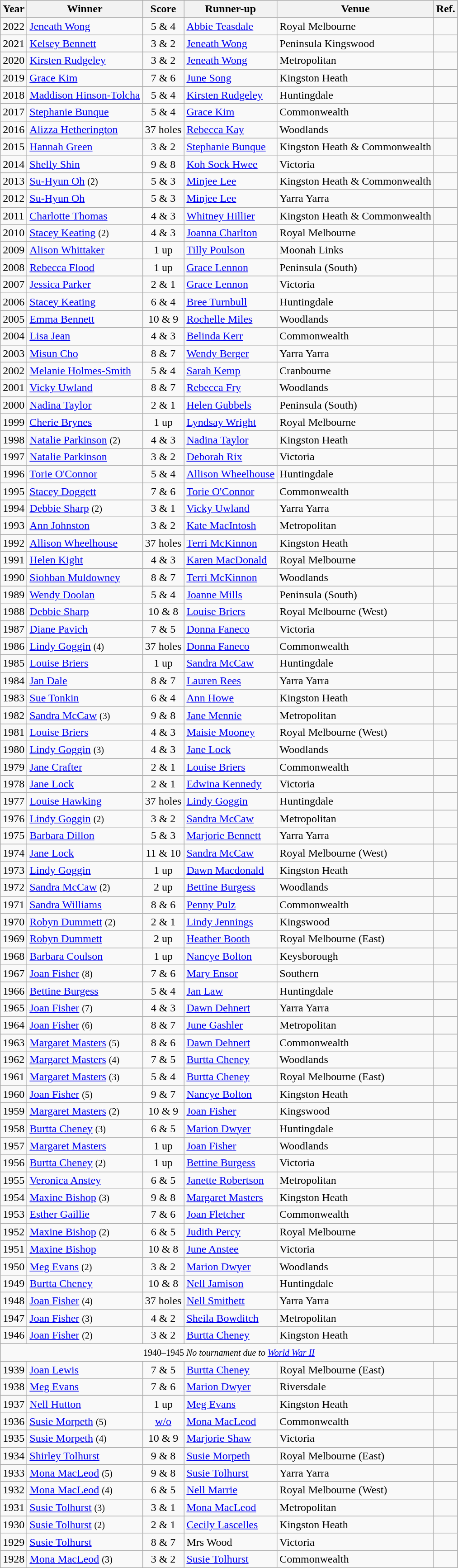<table class=wikitable>
<tr>
<th>Year</th>
<th>Winner</th>
<th>Score</th>
<th>Runner-up</th>
<th>Venue</th>
<th>Ref.</th>
</tr>
<tr>
<td>2022</td>
<td><a href='#'>Jeneath Wong</a></td>
<td align=center>5 & 4</td>
<td><a href='#'>Abbie Teasdale</a></td>
<td>Royal Melbourne</td>
<td></td>
</tr>
<tr>
<td>2021</td>
<td><a href='#'>Kelsey Bennett</a></td>
<td align=center>3 & 2</td>
<td><a href='#'>Jeneath Wong</a></td>
<td>Peninsula Kingswood</td>
<td></td>
</tr>
<tr>
<td>2020</td>
<td><a href='#'>Kirsten Rudgeley</a></td>
<td align=center>3 & 2</td>
<td><a href='#'>Jeneath Wong</a></td>
<td>Metropolitan</td>
<td></td>
</tr>
<tr>
<td>2019</td>
<td><a href='#'>Grace Kim</a></td>
<td align=center>7 & 6</td>
<td><a href='#'>June Song</a></td>
<td>Kingston Heath</td>
<td></td>
</tr>
<tr>
<td>2018</td>
<td><a href='#'>Maddison Hinson-Tolcha</a></td>
<td align=center>5 & 4</td>
<td><a href='#'>Kirsten Rudgeley</a></td>
<td>Huntingdale</td>
<td></td>
</tr>
<tr>
<td>2017</td>
<td><a href='#'>Stephanie Bunque</a></td>
<td align=center>5 & 4</td>
<td><a href='#'>Grace Kim</a></td>
<td>Commonwealth</td>
<td></td>
</tr>
<tr>
<td>2016</td>
<td><a href='#'>Alizza Hetherington</a></td>
<td align=center>37 holes</td>
<td><a href='#'>Rebecca Kay</a></td>
<td>Woodlands</td>
<td></td>
</tr>
<tr>
<td>2015</td>
<td><a href='#'>Hannah Green</a></td>
<td align=center>3 & 2</td>
<td><a href='#'>Stephanie Bunque</a></td>
<td>Kingston Heath & Commonwealth</td>
<td></td>
</tr>
<tr>
<td>2014</td>
<td><a href='#'>Shelly Shin</a></td>
<td align=center>9 & 8</td>
<td><a href='#'>Koh Sock Hwee</a></td>
<td>Victoria</td>
<td></td>
</tr>
<tr>
<td>2013</td>
<td><a href='#'>Su-Hyun Oh</a> <small>(2)</small></td>
<td align=center>5 & 3</td>
<td><a href='#'>Minjee Lee</a></td>
<td>Kingston Heath & Commonwealth</td>
<td></td>
</tr>
<tr>
<td>2012</td>
<td><a href='#'>Su-Hyun Oh</a></td>
<td align=center>5 & 3</td>
<td><a href='#'>Minjee Lee</a></td>
<td>Yarra Yarra</td>
<td></td>
</tr>
<tr>
<td>2011</td>
<td><a href='#'>Charlotte Thomas</a></td>
<td align=center>4 & 3</td>
<td><a href='#'>Whitney Hillier</a></td>
<td>Kingston Heath & Commonwealth</td>
<td></td>
</tr>
<tr>
<td>2010</td>
<td><a href='#'>Stacey Keating</a> <small>(2)</small></td>
<td align=center>4 & 3</td>
<td><a href='#'>Joanna Charlton</a></td>
<td>Royal Melbourne</td>
<td></td>
</tr>
<tr>
<td>2009</td>
<td><a href='#'>Alison Whittaker</a></td>
<td align=center>1 up</td>
<td><a href='#'>Tilly Poulson</a></td>
<td>Moonah Links</td>
<td></td>
</tr>
<tr>
<td>2008</td>
<td><a href='#'>Rebecca Flood</a></td>
<td align=center>1 up</td>
<td><a href='#'>Grace Lennon</a></td>
<td>Peninsula (South)</td>
<td></td>
</tr>
<tr>
<td>2007</td>
<td><a href='#'>Jessica Parker</a></td>
<td align=center>2 & 1</td>
<td><a href='#'>Grace Lennon</a></td>
<td>Victoria</td>
<td></td>
</tr>
<tr>
<td>2006</td>
<td><a href='#'>Stacey Keating</a></td>
<td align=center>6 & 4</td>
<td><a href='#'>Bree Turnbull</a></td>
<td>Huntingdale</td>
<td></td>
</tr>
<tr>
<td>2005</td>
<td><a href='#'>Emma Bennett</a></td>
<td align=center>10 & 9</td>
<td><a href='#'>Rochelle Miles</a></td>
<td>Woodlands</td>
<td></td>
</tr>
<tr>
<td>2004</td>
<td><a href='#'>Lisa Jean</a></td>
<td align=center>4 & 3</td>
<td><a href='#'>Belinda Kerr</a></td>
<td>Commonwealth</td>
<td></td>
</tr>
<tr>
<td>2003</td>
<td><a href='#'>Misun Cho</a></td>
<td align=center>8 & 7</td>
<td><a href='#'>Wendy Berger</a></td>
<td>Yarra Yarra</td>
<td></td>
</tr>
<tr>
<td>2002</td>
<td><a href='#'>Melanie Holmes-Smith</a></td>
<td align=center>5 & 4</td>
<td><a href='#'>Sarah Kemp</a></td>
<td>Cranbourne</td>
<td></td>
</tr>
<tr>
<td>2001</td>
<td><a href='#'>Vicky Uwland</a></td>
<td align=center>8 & 7</td>
<td><a href='#'>Rebecca Fry</a></td>
<td>Woodlands</td>
<td></td>
</tr>
<tr>
<td>2000</td>
<td><a href='#'>Nadina Taylor</a></td>
<td align=center>2 & 1</td>
<td><a href='#'>Helen Gubbels</a></td>
<td>Peninsula (South)</td>
<td></td>
</tr>
<tr>
<td>1999</td>
<td><a href='#'>Cherie Brynes</a></td>
<td align=center>1 up</td>
<td><a href='#'>Lyndsay Wright</a></td>
<td>Royal Melbourne</td>
<td></td>
</tr>
<tr>
<td>1998</td>
<td><a href='#'>Natalie Parkinson</a> <small>(2)</small></td>
<td align=center>4 & 3</td>
<td><a href='#'>Nadina Taylor</a></td>
<td>Kingston Heath</td>
<td></td>
</tr>
<tr>
<td>1997</td>
<td><a href='#'>Natalie Parkinson</a></td>
<td align=center>3 & 2</td>
<td><a href='#'>Deborah Rix</a></td>
<td>Victoria</td>
<td></td>
</tr>
<tr>
<td>1996</td>
<td><a href='#'>Torie O'Connor</a></td>
<td align=center>5 & 4</td>
<td><a href='#'>Allison Wheelhouse</a></td>
<td>Huntingdale</td>
<td></td>
</tr>
<tr>
<td>1995</td>
<td><a href='#'>Stacey Doggett</a></td>
<td align=center>7 & 6</td>
<td><a href='#'>Torie O'Connor</a></td>
<td>Commonwealth</td>
<td></td>
</tr>
<tr>
<td>1994</td>
<td><a href='#'>Debbie Sharp</a> <small>(2)</small></td>
<td align=center>3 & 1</td>
<td><a href='#'>Vicky Uwland</a></td>
<td>Yarra Yarra</td>
<td></td>
</tr>
<tr>
<td>1993</td>
<td><a href='#'>Ann Johnston</a></td>
<td align=center>3 & 2</td>
<td><a href='#'>Kate MacIntosh</a></td>
<td>Metropolitan</td>
<td></td>
</tr>
<tr>
<td>1992</td>
<td><a href='#'>Allison Wheelhouse</a></td>
<td align=center>37 holes</td>
<td><a href='#'>Terri McKinnon</a></td>
<td>Kingston Heath</td>
<td></td>
</tr>
<tr>
<td>1991</td>
<td><a href='#'>Helen Kight</a></td>
<td align=center>4 & 3</td>
<td><a href='#'>Karen MacDonald</a></td>
<td>Royal Melbourne</td>
<td></td>
</tr>
<tr>
<td>1990</td>
<td><a href='#'>Siohban Muldowney</a></td>
<td align=center>8 & 7</td>
<td><a href='#'>Terri McKinnon</a></td>
<td>Woodlands</td>
<td></td>
</tr>
<tr>
<td>1989</td>
<td><a href='#'>Wendy Doolan</a></td>
<td align=center>5 & 4</td>
<td><a href='#'>Joanne Mills</a></td>
<td>Peninsula (South)</td>
<td></td>
</tr>
<tr>
<td>1988</td>
<td><a href='#'>Debbie Sharp</a></td>
<td align=center>10 & 8</td>
<td><a href='#'>Louise Briers</a></td>
<td>Royal Melbourne (West)</td>
<td></td>
</tr>
<tr>
<td>1987</td>
<td><a href='#'>Diane Pavich</a></td>
<td align=center>7 & 5</td>
<td><a href='#'>Donna Faneco</a></td>
<td>Victoria</td>
<td></td>
</tr>
<tr>
<td>1986</td>
<td><a href='#'>Lindy Goggin</a> <small>(4)</small></td>
<td align=center>37 holes</td>
<td><a href='#'>Donna Faneco</a></td>
<td>Commonwealth</td>
<td></td>
</tr>
<tr>
<td>1985</td>
<td><a href='#'>Louise Briers</a></td>
<td align=center>1 up</td>
<td><a href='#'>Sandra McCaw</a></td>
<td>Huntingdale</td>
<td></td>
</tr>
<tr>
<td>1984</td>
<td><a href='#'>Jan Dale</a></td>
<td align=center>8 & 7</td>
<td><a href='#'>Lauren Rees</a></td>
<td>Yarra Yarra</td>
<td></td>
</tr>
<tr>
<td>1983</td>
<td><a href='#'>Sue Tonkin</a></td>
<td align=center>6 & 4</td>
<td><a href='#'>Ann Howe</a></td>
<td>Kingston Heath</td>
<td></td>
</tr>
<tr>
<td>1982</td>
<td><a href='#'>Sandra McCaw</a> <small>(3)</small></td>
<td align=center>9 & 8</td>
<td><a href='#'>Jane Mennie</a></td>
<td>Metropolitan</td>
<td></td>
</tr>
<tr>
<td>1981</td>
<td><a href='#'>Louise Briers</a></td>
<td align=center>4 & 3</td>
<td><a href='#'>Maisie Mooney</a></td>
<td>Royal Melbourne (West)</td>
<td></td>
</tr>
<tr>
<td>1980</td>
<td><a href='#'>Lindy Goggin</a> <small>(3)</small></td>
<td align=center>4 & 3</td>
<td><a href='#'>Jane Lock</a></td>
<td>Woodlands</td>
<td></td>
</tr>
<tr>
<td>1979</td>
<td><a href='#'>Jane Crafter</a></td>
<td align=center>2 & 1</td>
<td><a href='#'>Louise Briers</a></td>
<td>Commonwealth</td>
<td></td>
</tr>
<tr>
<td>1978</td>
<td><a href='#'>Jane Lock</a></td>
<td align=center>2 & 1</td>
<td><a href='#'>Edwina Kennedy</a></td>
<td>Victoria</td>
<td></td>
</tr>
<tr>
<td>1977</td>
<td><a href='#'>Louise Hawking</a></td>
<td align=center>37 holes</td>
<td><a href='#'>Lindy Goggin</a></td>
<td>Huntingdale</td>
<td></td>
</tr>
<tr>
<td>1976</td>
<td><a href='#'>Lindy Goggin</a> <small>(2)</small></td>
<td align=center>3 & 2</td>
<td><a href='#'>Sandra McCaw</a></td>
<td>Metropolitan</td>
<td></td>
</tr>
<tr>
<td>1975</td>
<td><a href='#'>Barbara Dillon</a></td>
<td align=center>5 & 3</td>
<td><a href='#'>Marjorie Bennett</a></td>
<td>Yarra Yarra</td>
<td></td>
</tr>
<tr>
<td>1974</td>
<td><a href='#'>Jane Lock</a></td>
<td align=center>11 & 10</td>
<td><a href='#'>Sandra McCaw</a></td>
<td>Royal Melbourne (West)</td>
<td></td>
</tr>
<tr>
<td>1973</td>
<td><a href='#'>Lindy Goggin</a></td>
<td align=center>1 up</td>
<td><a href='#'>Dawn Macdonald</a></td>
<td>Kingston Heath</td>
<td></td>
</tr>
<tr>
<td>1972</td>
<td><a href='#'>Sandra McCaw</a> <small>(2)</small></td>
<td align=center>2 up</td>
<td><a href='#'>Bettine Burgess</a></td>
<td>Woodlands</td>
<td></td>
</tr>
<tr>
<td>1971</td>
<td><a href='#'>Sandra Williams</a></td>
<td align=center>8 & 6</td>
<td><a href='#'>Penny Pulz</a></td>
<td>Commonwealth</td>
<td></td>
</tr>
<tr>
<td>1970</td>
<td><a href='#'>Robyn Dummett</a> <small>(2)</small></td>
<td align=center>2 & 1</td>
<td><a href='#'>Lindy Jennings</a></td>
<td>Kingswood</td>
<td></td>
</tr>
<tr>
<td>1969</td>
<td><a href='#'>Robyn Dummett</a></td>
<td align=center>2 up</td>
<td><a href='#'>Heather Booth</a></td>
<td>Royal Melbourne (East)</td>
<td></td>
</tr>
<tr>
<td>1968</td>
<td><a href='#'>Barbara Coulson</a></td>
<td align=center>1 up</td>
<td><a href='#'>Nancye Bolton</a></td>
<td>Keysborough</td>
<td></td>
</tr>
<tr>
<td>1967</td>
<td><a href='#'>Joan Fisher</a> <small>(8)</small></td>
<td align=center>7 & 6</td>
<td><a href='#'>Mary Ensor</a></td>
<td>Southern</td>
<td></td>
</tr>
<tr>
<td>1966</td>
<td><a href='#'>Bettine Burgess</a></td>
<td align=center>5 & 4</td>
<td><a href='#'>Jan Law</a></td>
<td>Huntingdale</td>
<td></td>
</tr>
<tr>
<td>1965</td>
<td><a href='#'>Joan Fisher</a> <small>(7)</small></td>
<td align=center>4 & 3</td>
<td><a href='#'>Dawn Dehnert</a></td>
<td>Yarra Yarra</td>
<td></td>
</tr>
<tr>
<td>1964</td>
<td><a href='#'>Joan Fisher</a> <small>(6)</small></td>
<td align=center>8 & 7</td>
<td><a href='#'>June Gashler</a></td>
<td>Metropolitan</td>
<td></td>
</tr>
<tr>
<td>1963</td>
<td><a href='#'>Margaret Masters</a> <small>(5)</small></td>
<td align=center>8 & 6</td>
<td><a href='#'>Dawn Dehnert</a></td>
<td>Commonwealth</td>
<td></td>
</tr>
<tr>
<td>1962</td>
<td><a href='#'>Margaret Masters</a> <small>(4)</small></td>
<td align=center>7 & 5</td>
<td><a href='#'>Burtta Cheney</a></td>
<td>Woodlands</td>
<td></td>
</tr>
<tr>
<td>1961</td>
<td><a href='#'>Margaret Masters</a> <small>(3)</small></td>
<td align=center>5 & 4</td>
<td><a href='#'>Burtta Cheney</a></td>
<td>Royal Melbourne (East)</td>
<td></td>
</tr>
<tr>
<td>1960</td>
<td><a href='#'>Joan Fisher</a> <small>(5)</small></td>
<td align=center>9 & 7</td>
<td><a href='#'>Nancye Bolton</a></td>
<td>Kingston Heath</td>
<td></td>
</tr>
<tr>
<td>1959</td>
<td><a href='#'>Margaret Masters</a> <small>(2)</small></td>
<td align=center>10 & 9</td>
<td><a href='#'>Joan Fisher</a></td>
<td>Kingswood</td>
<td></td>
</tr>
<tr>
<td>1958</td>
<td><a href='#'>Burtta Cheney</a> <small>(3)</small></td>
<td align=center>6 & 5</td>
<td><a href='#'>Marion Dwyer</a></td>
<td>Huntingdale</td>
<td></td>
</tr>
<tr>
<td>1957</td>
<td><a href='#'>Margaret Masters</a></td>
<td align=center>1 up</td>
<td><a href='#'>Joan Fisher</a></td>
<td>Woodlands</td>
<td></td>
</tr>
<tr>
<td>1956</td>
<td><a href='#'>Burtta Cheney</a> <small>(2)</small></td>
<td align=center>1 up</td>
<td><a href='#'>Bettine Burgess</a></td>
<td>Victoria</td>
<td></td>
</tr>
<tr>
<td>1955</td>
<td><a href='#'>Veronica Anstey</a></td>
<td align=center>6 & 5</td>
<td><a href='#'>Janette Robertson</a></td>
<td>Metropolitan</td>
<td></td>
</tr>
<tr>
<td>1954</td>
<td><a href='#'>Maxine Bishop</a> <small>(3)</small></td>
<td align=center>9 & 8</td>
<td><a href='#'>Margaret Masters</a></td>
<td>Kingston Heath</td>
<td></td>
</tr>
<tr>
<td>1953</td>
<td><a href='#'>Esther Gaillie</a></td>
<td align=center>7 & 6</td>
<td><a href='#'>Joan Fletcher</a></td>
<td>Commonwealth</td>
<td></td>
</tr>
<tr>
<td>1952</td>
<td><a href='#'>Maxine Bishop</a> <small>(2)</small></td>
<td align=center>6 & 5</td>
<td><a href='#'>Judith Percy</a></td>
<td>Royal Melbourne</td>
<td></td>
</tr>
<tr>
<td>1951</td>
<td><a href='#'>Maxine Bishop</a></td>
<td align=center>10 & 8</td>
<td><a href='#'>June Anstee</a></td>
<td>Victoria</td>
<td></td>
</tr>
<tr>
<td>1950</td>
<td><a href='#'>Meg Evans</a> <small>(2)</small></td>
<td align=center>3 & 2</td>
<td><a href='#'>Marion Dwyer</a></td>
<td>Woodlands</td>
<td></td>
</tr>
<tr>
<td>1949</td>
<td><a href='#'>Burtta Cheney</a></td>
<td align=center>10 & 8</td>
<td><a href='#'>Nell Jamison</a></td>
<td>Huntingdale</td>
<td></td>
</tr>
<tr>
<td>1948</td>
<td><a href='#'>Joan Fisher</a> <small>(4)</small></td>
<td align=center>37 holes</td>
<td><a href='#'>Nell Smithett</a></td>
<td>Yarra Yarra</td>
<td></td>
</tr>
<tr>
<td>1947</td>
<td><a href='#'>Joan Fisher</a> <small>(3)</small></td>
<td align=center>4 & 2</td>
<td><a href='#'>Sheila Bowditch</a></td>
<td>Metropolitan</td>
<td></td>
</tr>
<tr>
<td>1946</td>
<td><a href='#'>Joan Fisher</a> <small>(2)</small></td>
<td align=center>3 & 2</td>
<td><a href='#'>Burtta Cheney</a></td>
<td>Kingston Heath</td>
<td></td>
</tr>
<tr>
<td colspan="6" align="center"><small>1940–1945 <em>No tournament due to <a href='#'>World War II</a></em></small></td>
</tr>
<tr>
<td>1939</td>
<td><a href='#'>Joan Lewis</a></td>
<td align=center>7 & 5</td>
<td><a href='#'>Burtta Cheney</a></td>
<td>Royal Melbourne (East)</td>
<td></td>
</tr>
<tr>
<td>1938</td>
<td><a href='#'>Meg Evans</a></td>
<td align=center>7 & 6</td>
<td><a href='#'>Marion Dwyer</a></td>
<td>Riversdale</td>
<td></td>
</tr>
<tr>
<td>1937</td>
<td><a href='#'>Nell Hutton</a></td>
<td align=center>1 up</td>
<td><a href='#'>Meg Evans</a></td>
<td>Kingston Heath</td>
<td></td>
</tr>
<tr>
<td>1936</td>
<td><a href='#'>Susie Morpeth</a> <small>(5)</small></td>
<td align=center><a href='#'>w/o</a></td>
<td><a href='#'>Mona MacLeod</a></td>
<td>Commonwealth</td>
<td></td>
</tr>
<tr>
<td>1935</td>
<td><a href='#'>Susie Morpeth</a> <small>(4)</small></td>
<td align=center>10 & 9</td>
<td><a href='#'>Marjorie Shaw</a></td>
<td>Victoria</td>
<td></td>
</tr>
<tr>
<td>1934</td>
<td><a href='#'>Shirley Tolhurst</a></td>
<td align=center>9 & 8</td>
<td><a href='#'>Susie Morpeth</a></td>
<td>Royal Melbourne (East)</td>
<td></td>
</tr>
<tr>
<td>1933</td>
<td><a href='#'>Mona MacLeod</a> <small>(5)</small></td>
<td align=center>9 & 8</td>
<td><a href='#'>Susie Tolhurst</a></td>
<td>Yarra Yarra</td>
<td></td>
</tr>
<tr>
<td>1932</td>
<td><a href='#'>Mona MacLeod</a> <small>(4)</small></td>
<td align=center>6 & 5</td>
<td><a href='#'>Nell Marrie</a></td>
<td>Royal Melbourne (West)</td>
<td></td>
</tr>
<tr>
<td>1931</td>
<td><a href='#'>Susie Tolhurst</a> <small>(3)</small></td>
<td align=center>3 & 1</td>
<td><a href='#'>Mona MacLeod</a></td>
<td>Metropolitan</td>
<td></td>
</tr>
<tr>
<td>1930</td>
<td><a href='#'>Susie Tolhurst</a> <small>(2)</small></td>
<td align=center>2 & 1</td>
<td><a href='#'>Cecily Lascelles</a></td>
<td>Kingston Heath</td>
<td></td>
</tr>
<tr>
<td>1929</td>
<td><a href='#'>Susie Tolhurst</a></td>
<td align=center>8 & 7</td>
<td>Mrs Wood</td>
<td>Victoria</td>
<td></td>
</tr>
<tr>
<td>1928</td>
<td><a href='#'>Mona MacLeod</a> <small>(3)</small></td>
<td align=center>3 & 2</td>
<td><a href='#'>Susie Tolhurst</a></td>
<td>Commonwealth</td>
<td></td>
</tr>
</table>
